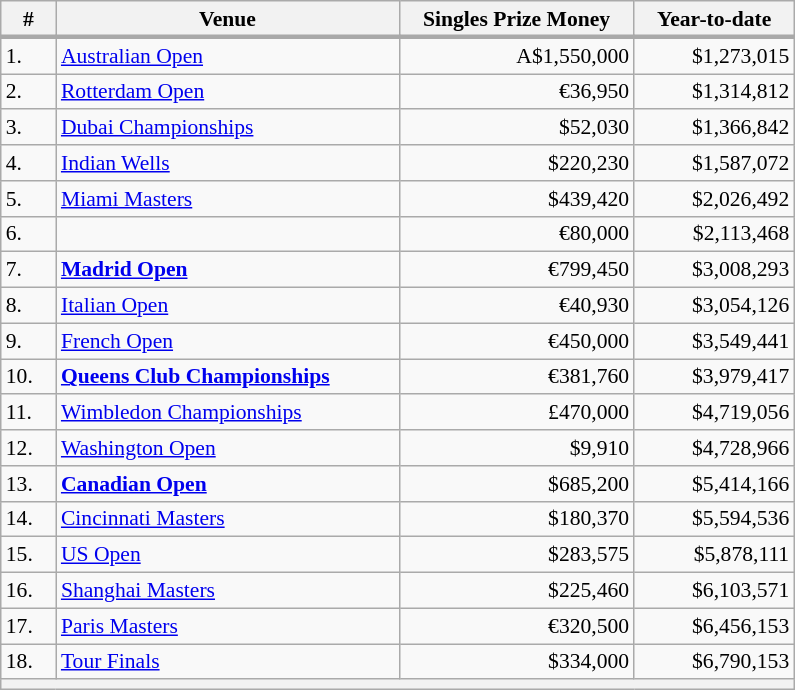<table class="wikitable" style="font-size:90%">
<tr>
<th style="width:30px;">#</th>
<th style="width:222px;">Venue</th>
<th style="width:150px;">Singles Prize Money</th>
<th style="width:100px;">Year-to-date</th>
</tr>
<tr style="text-align:center; border-bottom:3px solid darkgrey">
</tr>
<tr>
<td>1.</td>
<td><a href='#'>Australian Open</a></td>
<td style="text-align:right;">A$1,550,000</td>
<td style="text-align:right;">$1,273,015</td>
</tr>
<tr>
<td>2.</td>
<td><a href='#'>Rotterdam Open</a></td>
<td style="text-align:right;">€36,950</td>
<td style="text-align:right;">$1,314,812</td>
</tr>
<tr>
<td>3.</td>
<td><a href='#'>Dubai Championships</a></td>
<td style="text-align:right;">$52,030</td>
<td style="text-align:right;">$1,366,842</td>
</tr>
<tr>
<td>4.</td>
<td><a href='#'>Indian Wells</a></td>
<td style="text-align:right;">$220,230</td>
<td style="text-align:right;">$1,587,072</td>
</tr>
<tr>
<td>5.</td>
<td><a href='#'>Miami Masters</a></td>
<td style="text-align:right;">$439,420</td>
<td style="text-align:right;">$2,026,492</td>
</tr>
<tr>
<td>6.</td>
<td><strong></strong></td>
<td style="text-align:right;">€80,000</td>
<td style="text-align:right;">$2,113,468</td>
</tr>
<tr>
<td>7.</td>
<td><strong><a href='#'>Madrid Open</a></strong></td>
<td style="text-align:right;">€799,450</td>
<td style="text-align:right;">$3,008,293</td>
</tr>
<tr>
<td>8.</td>
<td><a href='#'>Italian Open</a></td>
<td style="text-align:right;">€40,930</td>
<td style="text-align:right;">$3,054,126</td>
</tr>
<tr>
<td>9.</td>
<td><a href='#'>French Open</a></td>
<td style="text-align:right;">€450,000</td>
<td style="text-align:right;">$3,549,441</td>
</tr>
<tr>
<td>10.</td>
<td><strong><a href='#'>Queens Club Championships</a> </strong></td>
<td style="text-align:right;">€381,760</td>
<td style="text-align:right;">$3,979,417</td>
</tr>
<tr>
<td>11.</td>
<td><a href='#'>Wimbledon Championships</a></td>
<td style="text-align:right;">£470,000</td>
<td style="text-align:right;">$4,719,056</td>
</tr>
<tr>
<td>12.</td>
<td><a href='#'>Washington Open</a></td>
<td style="text-align:right;">$9,910</td>
<td style="text-align:right;">$4,728,966</td>
</tr>
<tr>
<td>13.</td>
<td><strong><a href='#'>Canadian Open</a> </strong></td>
<td style="text-align:right;">$685,200</td>
<td style="text-align:right;">$5,414,166</td>
</tr>
<tr>
<td>14.</td>
<td><a href='#'>Cincinnati Masters</a></td>
<td style="text-align:right;">$180,370</td>
<td style="text-align:right;">$5,594,536</td>
</tr>
<tr>
<td>15.</td>
<td><a href='#'>US Open</a></td>
<td style="text-align:right;">$283,575</td>
<td style="text-align:right;">$5,878,111</td>
</tr>
<tr>
<td>16.</td>
<td><a href='#'>Shanghai Masters</a></td>
<td style="text-align:right;">$225,460</td>
<td style="text-align:right;">$6,103,571</td>
</tr>
<tr>
<td>17.</td>
<td><a href='#'>Paris Masters</a></td>
<td style="text-align:right;">€320,500</td>
<td style="text-align:right;">$6,456,153</td>
</tr>
<tr>
<td>18.</td>
<td><a href='#'>Tour Finals</a></td>
<td style="text-align:right;">$334,000</td>
<td style="text-align:right;">$6,790,153</td>
</tr>
<tr>
<th colspan=9></th>
</tr>
</table>
